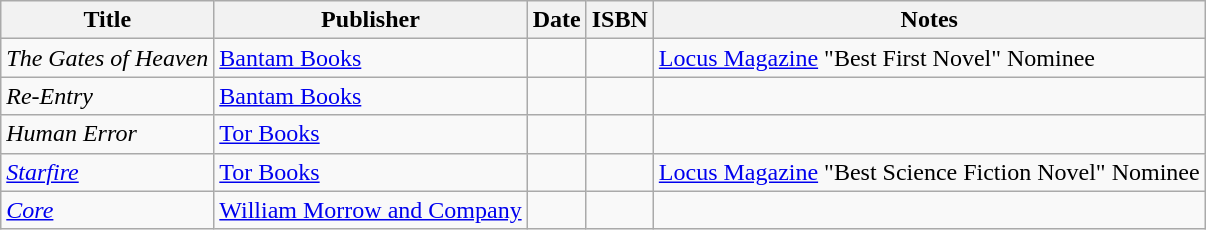<table class="wikitable">
<tr>
<th>Title</th>
<th>Publisher</th>
<th>Date</th>
<th>ISBN</th>
<th>Notes</th>
</tr>
<tr>
<td><em>The Gates of Heaven</em></td>
<td><a href='#'>Bantam Books</a></td>
<td></td>
<td></td>
<td><a href='#'>Locus Magazine</a> "Best First Novel" Nominee</td>
</tr>
<tr>
<td><em>Re-Entry</em></td>
<td><a href='#'>Bantam Books</a></td>
<td></td>
<td></td>
<td></td>
</tr>
<tr>
<td><em>Human Error</em></td>
<td><a href='#'>Tor Books</a></td>
<td></td>
<td></td>
<td></td>
</tr>
<tr>
<td><em><a href='#'>Starfire</a></em></td>
<td><a href='#'>Tor Books</a></td>
<td></td>
<td></td>
<td><a href='#'>Locus Magazine</a> "Best Science Fiction Novel" Nominee</td>
</tr>
<tr>
<td><em><a href='#'>Core</a></em></td>
<td><a href='#'>William Morrow and Company</a></td>
<td></td>
<td></td>
<td></td>
</tr>
</table>
